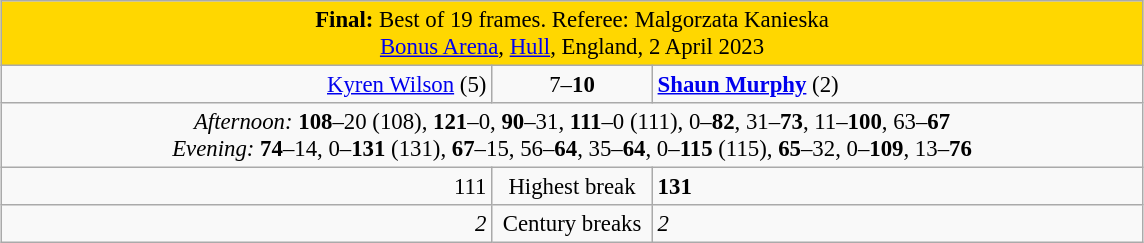<table class="wikitable" style="font-size: 95%; margin: 1em auto 1em auto;">
<tr>
<td colspan="3" style="text-align:center; background:#ffd700"><strong>Final:</strong> Best of 19 frames. Referee: Malgorzata Kanieska<br><a href='#'>Bonus Arena</a>, <a href='#'>Hull</a>, England, 2 April 2023</td>
</tr>
<tr>
<td width="320" style="text-align:right"><a href='#'>Kyren Wilson</a> (5)<br></td>
<td width="100" style="text-align:center">7–<strong>10</strong></td>
<td width="320"><strong><a href='#'>Shaun Murphy</a></strong> (2)<br></td>
</tr>
<tr>
<td colspan="3" style="text-align:center; font-size: 100%"><em>Afternoon:</em> <strong>108</strong>–20 (108), <strong>121</strong>–0, <strong>90</strong>–31, <strong>111</strong>–0 (111), 0–<strong>82</strong>, 31–<strong>73</strong>, 11–<strong>100</strong>, 63–<strong>67</strong><br><em>Evening:</em> <strong>74</strong>–14, 0–<strong>131</strong> (131), <strong>67</strong>–15, 56–<strong>64</strong>, 35–<strong>64</strong>, 0–<strong>115</strong> (115), <strong>65</strong>–32, 0–<strong>109</strong>, 13–<strong>76</strong></td>
</tr>
<tr>
<td style="text-align:right">111</td>
<td style="text-align:center">Highest break</td>
<td><strong>131</strong></td>
</tr>
<tr>
<td style="text-align:right"><em>2</em></td>
<td style="text-align:center">Century breaks</td>
<td><em>2</em></td>
</tr>
</table>
